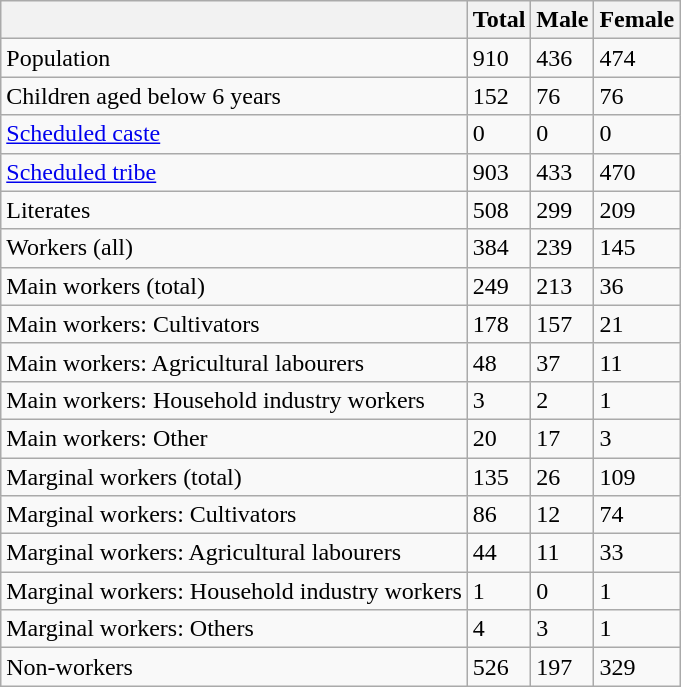<table class="wikitable sortable">
<tr>
<th></th>
<th>Total</th>
<th>Male</th>
<th>Female</th>
</tr>
<tr>
<td>Population</td>
<td>910</td>
<td>436</td>
<td>474</td>
</tr>
<tr>
<td>Children aged below 6 years</td>
<td>152</td>
<td>76</td>
<td>76</td>
</tr>
<tr>
<td><a href='#'>Scheduled caste</a></td>
<td>0</td>
<td>0</td>
<td>0</td>
</tr>
<tr>
<td><a href='#'>Scheduled tribe</a></td>
<td>903</td>
<td>433</td>
<td>470</td>
</tr>
<tr>
<td>Literates</td>
<td>508</td>
<td>299</td>
<td>209</td>
</tr>
<tr>
<td>Workers (all)</td>
<td>384</td>
<td>239</td>
<td>145</td>
</tr>
<tr>
<td>Main workers (total)</td>
<td>249</td>
<td>213</td>
<td>36</td>
</tr>
<tr>
<td>Main workers: Cultivators</td>
<td>178</td>
<td>157</td>
<td>21</td>
</tr>
<tr>
<td>Main workers: Agricultural labourers</td>
<td>48</td>
<td>37</td>
<td>11</td>
</tr>
<tr>
<td>Main workers: Household industry workers</td>
<td>3</td>
<td>2</td>
<td>1</td>
</tr>
<tr>
<td>Main workers: Other</td>
<td>20</td>
<td>17</td>
<td>3</td>
</tr>
<tr>
<td>Marginal workers (total)</td>
<td>135</td>
<td>26</td>
<td>109</td>
</tr>
<tr>
<td>Marginal workers: Cultivators</td>
<td>86</td>
<td>12</td>
<td>74</td>
</tr>
<tr>
<td>Marginal workers: Agricultural labourers</td>
<td>44</td>
<td>11</td>
<td>33</td>
</tr>
<tr>
<td>Marginal workers: Household industry workers</td>
<td>1</td>
<td>0</td>
<td>1</td>
</tr>
<tr>
<td>Marginal workers: Others</td>
<td>4</td>
<td>3</td>
<td>1</td>
</tr>
<tr>
<td>Non-workers</td>
<td>526</td>
<td>197</td>
<td>329</td>
</tr>
</table>
